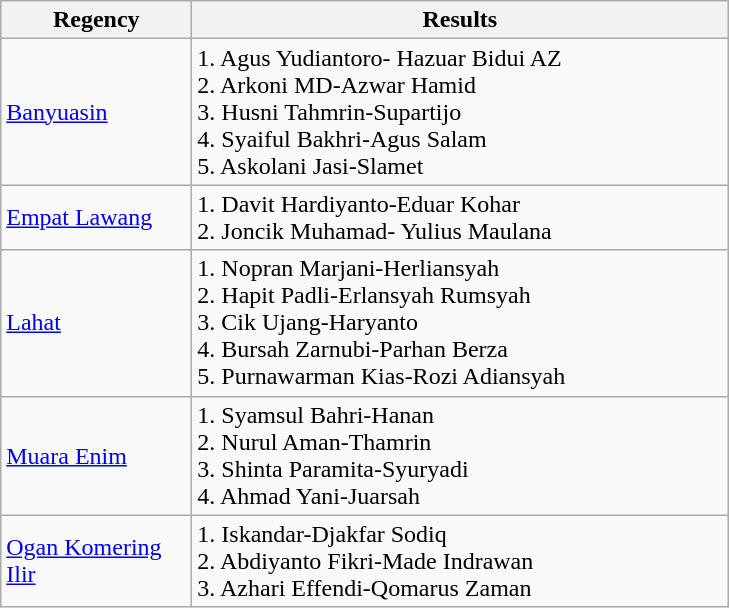<table class="wikitable sortable" style="text-align: center;">
<tr style="text-align: center;">
<th style="width: 120px;">Regency</th>
<th style="width: 350px;">Results</th>
</tr>
<tr>
<td style="text-align: left;"><a href='#'>Banyuasin</a></td>
<td style="text-align: left;">1. Agus Yudiantoro- Hazuar Bidui AZ<br>2. Arkoni MD-Azwar Hamid<br>3. Husni Tahmrin-Supartijo<br>4. Syaiful Bakhri-Agus Salam<br>5. Askolani Jasi-Slamet</td>
</tr>
<tr>
<td style="text-align: left;"><a href='#'>Empat Lawang</a></td>
<td style="text-align: left;">1. Davit Hardiyanto-Eduar Kohar<br>2. Joncik Muhamad- Yulius Maulana</td>
</tr>
<tr>
<td style="text-align: left;"><a href='#'>Lahat</a></td>
<td style="text-align: left;">1. Nopran Marjani-Herliansyah<br>2. Hapit Padli-Erlansyah Rumsyah<br>3. Cik Ujang-Haryanto<br>4. Bursah Zarnubi-Parhan Berza<br>5. Purnawarman Kias-Rozi Adiansyah</td>
</tr>
<tr>
<td style="text-align: left;"><a href='#'>Muara Enim</a></td>
<td style="text-align: left;">1. Syamsul Bahri-Hanan<br>2. Nurul Aman-Thamrin<br>3. Shinta Paramita-Syuryadi<br>4. Ahmad Yani-Juarsah</td>
</tr>
<tr>
<td style="text-align: left;"><a href='#'>Ogan Komering Ilir</a></td>
<td style="text-align: left;">1. Iskandar-Djakfar Sodiq<br>2. Abdiyanto Fikri-Made Indrawan<br>3. Azhari Effendi-Qomarus Zaman</td>
</tr>
</table>
